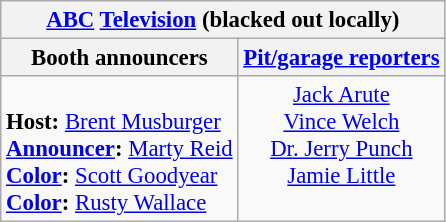<table class="wikitable" style="font-size: 95%;">
<tr>
<th colspan=2><a href='#'>ABC</a> <a href='#'>Television</a> (blacked out locally)</th>
</tr>
<tr>
<th>Booth announcers</th>
<th><a href='#'>Pit/garage reporters</a></th>
</tr>
<tr>
<td valign="top"><br><strong>Host:</strong> <a href='#'>Brent Musburger</a><br>
<strong><a href='#'>Announcer</a>:</strong> <a href='#'>Marty Reid</a><br>
<strong><a href='#'>Color</a>:</strong> <a href='#'>Scott Goodyear</a><br>
<strong><a href='#'>Color</a>:</strong> <a href='#'>Rusty Wallace</a><br></td>
<td align="center" valign="top"><a href='#'>Jack Arute</a><br><a href='#'>Vince Welch</a><br><a href='#'>Dr. Jerry Punch</a><br><a href='#'>Jamie Little</a></td>
</tr>
</table>
